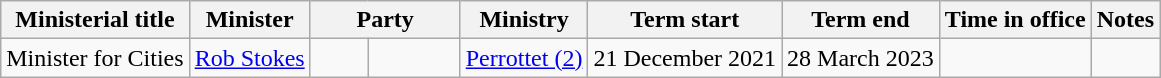<table class="wikitable sortable">
<tr>
<th>Ministerial title</th>
<th>Minister</th>
<th colspan=2>Party</th>
<th>Ministry</th>
<th>Term start</th>
<th>Term end</th>
<th>Time in office</th>
<th class="unsortable">Notes</th>
</tr>
<tr>
<td>Minister for Cities</td>
<td><a href='#'>Rob Stokes</a></td>
<td> </td>
<td width=8%></td>
<td><a href='#'>Perrottet (2)</a></td>
<td align=center>21 December 2021</td>
<td align=center>28 March 2023</td>
<td align=right></td>
<td></td>
</tr>
</table>
